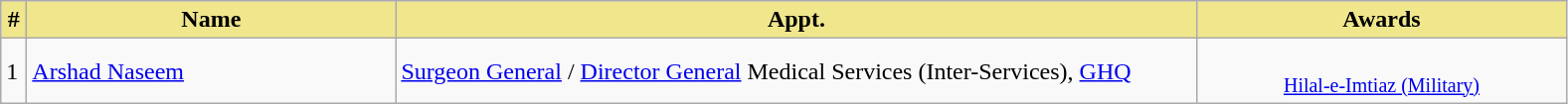<table class="wikitable">
<tr>
<th style="background:#F0E68C; text-align:center" width="10">#</th>
<th style="background:#F0E68C; text-align:center" width="240">Name</th>
<th style="background:#F0E68C; text-align:center" width="530">Appt.</th>
<th style="background:#F0E68C; text-align:center" width="240">Awards</th>
</tr>
<tr>
<td>1</td>
<td><a href='#'>Arshad Naseem</a></td>
<td><a href='#'>Surgeon General</a> / <a href='#'>Director General</a> Medical Services (Inter-Services), <a href='#'>GHQ</a></td>
<td style="text-align:center"> <br><small><a href='#'>Hilal-e-Imtiaz (Military)</a></small></td>
</tr>
</table>
